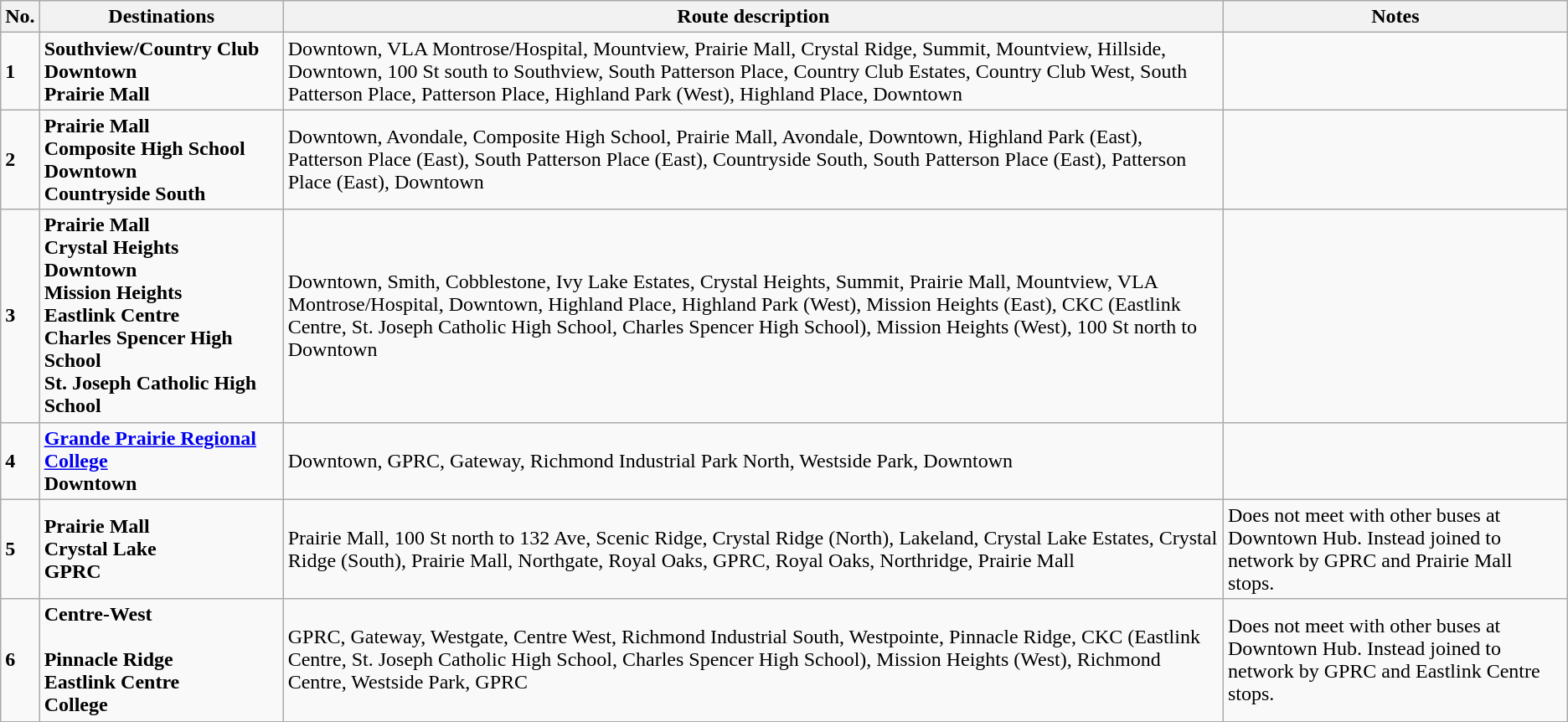<table class="wikitable">
<tr>
<th>No.</th>
<th>Destinations</th>
<th>Route description</th>
<th>Notes</th>
</tr>
<tr>
<td><strong>1</strong></td>
<td><strong>Southview/Country Club <br>Downtown <br>Prairie Mall</strong></td>
<td>Downtown, VLA Montrose/Hospital, Mountview, Prairie Mall, Crystal Ridge, Summit, Mountview, Hillside, Downtown, 100 St south to Southview, South Patterson Place, Country Club Estates, Country Club West, South Patterson Place, Patterson Place, Highland Park (West), Highland Place, Downtown</td>
<td></td>
</tr>
<tr>
<td><strong>2</strong></td>
<td><strong>Prairie Mall <br> Composite High School <br>Downtown <br>Countryside South</strong></td>
<td>Downtown, Avondale, Composite High School, Prairie Mall, Avondale, Downtown, Highland Park (East), Patterson Place (East), South Patterson Place (East), Countryside South, South Patterson Place (East), Patterson Place (East), Downtown</td>
<td></td>
</tr>
<tr>
<td><strong>3</strong></td>
<td><strong>Prairie Mall <br> Crystal Heights <br>Downtown <br>Mission Heights <br> Eastlink Centre <br> Charles Spencer High School <br> St. Joseph Catholic High School</strong></td>
<td>Downtown, Smith, Cobblestone, Ivy Lake Estates, Crystal Heights, Summit, Prairie Mall, Mountview, VLA Montrose/Hospital, Downtown, Highland Place, Highland Park (West), Mission Heights (East), CKC (Eastlink Centre, St. Joseph Catholic High School, Charles Spencer High School), Mission Heights (West), 100 St north to Downtown</td>
<td></td>
</tr>
<tr>
<td><strong>4</strong></td>
<td><strong><a href='#'>Grande Prairie Regional College</a> <br>Downtown</strong></td>
<td>Downtown, GPRC, Gateway, Richmond Industrial Park North, Westside Park, Downtown</td>
<td></td>
</tr>
<tr>
<td><strong>5</strong></td>
<td><strong>Prairie Mall <br> Crystal Lake <br>GPRC</strong></td>
<td>Prairie Mall, 100 St north to 132 Ave, Scenic Ridge, Crystal Ridge (North), Lakeland, Crystal Lake Estates, Crystal Ridge (South), Prairie Mall, Northgate, Royal Oaks, GPRC, Royal Oaks, Northridge, Prairie Mall</td>
<td>Does not meet with other buses at Downtown Hub. Instead joined to network by GPRC and Prairie Mall stops.</td>
</tr>
<tr>
<td><strong>6</strong></td>
<td><strong>Centre-West <br> <br> Pinnacle Ridge <br> Eastlink Centre <br>College</strong></td>
<td>GPRC, Gateway, Westgate, Centre West, Richmond Industrial South, Westpointe, Pinnacle Ridge, CKC (Eastlink Centre, St. Joseph Catholic High School, Charles Spencer High School), Mission Heights (West), Richmond Centre, Westside Park, GPRC</td>
<td>Does not meet with other buses at Downtown Hub. Instead joined to network by GPRC and Eastlink Centre stops.</td>
</tr>
<tr>
</tr>
</table>
